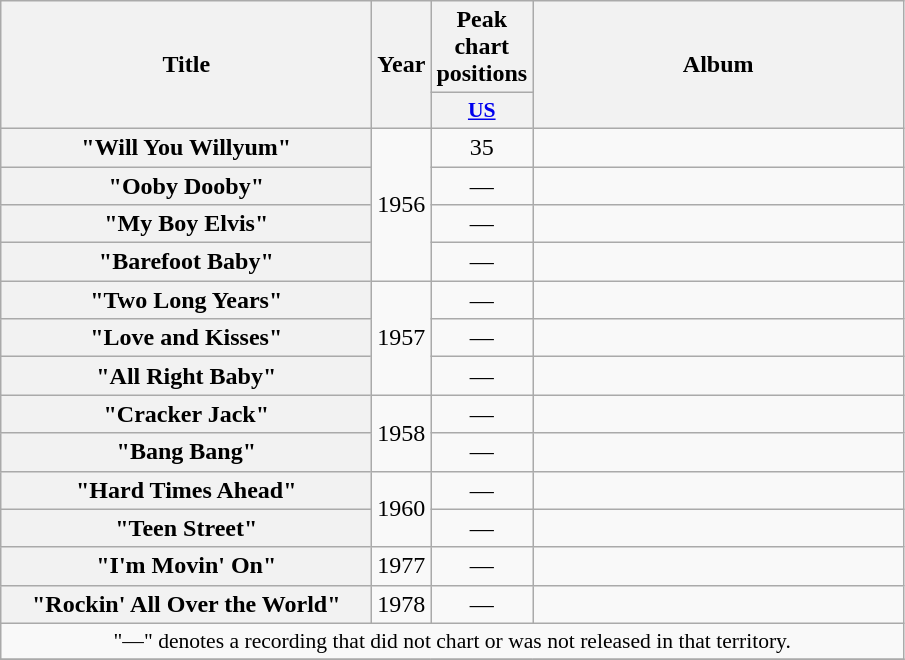<table class="wikitable plainrowheaders" style="text-align:center;" border="1">
<tr>
<th scope="col" rowspan="2" style="width:15em;">Title</th>
<th scope="col" rowspan="2">Year</th>
<th scope="col" colspan="1">Peak<br>chart<br>positions</th>
<th scope="col" rowspan="2" style="width:15em;">Album</th>
</tr>
<tr>
<th scope="col" style="width:3.5em;font-size:90%;"><a href='#'>US</a><br></th>
</tr>
<tr>
<th scope="row">"Will You Willyum"</th>
<td rowspan="4">1956</td>
<td>35</td>
<td></td>
</tr>
<tr>
<th scope="row">"Ooby Dooby"</th>
<td>—</td>
<td></td>
</tr>
<tr>
<th scope="row">"My Boy Elvis"</th>
<td>—</td>
<td></td>
</tr>
<tr>
<th scope="row">"Barefoot Baby"</th>
<td>—</td>
<td></td>
</tr>
<tr>
<th scope="row">"Two Long Years"</th>
<td rowspan="3">1957</td>
<td>—</td>
<td></td>
</tr>
<tr>
<th scope="row">"Love and Kisses"</th>
<td>—</td>
<td></td>
</tr>
<tr>
<th scope="row">"All Right Baby"</th>
<td>—</td>
<td></td>
</tr>
<tr>
<th scope="row">"Cracker Jack"</th>
<td rowspan="2">1958</td>
<td>—</td>
<td></td>
</tr>
<tr>
<th scope="row">"Bang Bang"</th>
<td>—</td>
<td></td>
</tr>
<tr>
<th scope="row">"Hard Times Ahead"</th>
<td rowspan="2">1960</td>
<td>—</td>
<td></td>
</tr>
<tr>
<th scope="row">"Teen Street"</th>
<td>—</td>
<td></td>
</tr>
<tr>
<th scope="row">"I'm Movin' On"</th>
<td>1977</td>
<td>—</td>
<td></td>
</tr>
<tr>
<th scope="row">"Rockin' All Over the World"</th>
<td>1978</td>
<td>—</td>
<td></td>
</tr>
<tr>
<td colspan="4" style="font-size:90%">"—" denotes a recording that did not chart or was not released in that territory.</td>
</tr>
<tr>
</tr>
</table>
